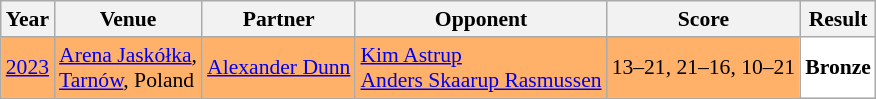<table class="sortable wikitable" style="font-size: 90%;">
<tr>
<th>Year</th>
<th>Venue</th>
<th>Partner</th>
<th>Opponent</th>
<th>Score</th>
<th>Result</th>
</tr>
<tr style="background:#FFB069">
<td align="center"><a href='#'>2023</a></td>
<td align="left"><a href='#'>Arena Jaskółka</a>,<br><a href='#'>Tarnów</a>, Poland</td>
<td align="left"> <a href='#'>Alexander Dunn</a></td>
<td align="left"> <a href='#'>Kim Astrup</a><br> <a href='#'>Anders Skaarup Rasmussen</a></td>
<td align="left">13–21, 21–16, 10–21</td>
<td style="text-align:left; background:white"> <strong>Bronze</strong></td>
</tr>
</table>
